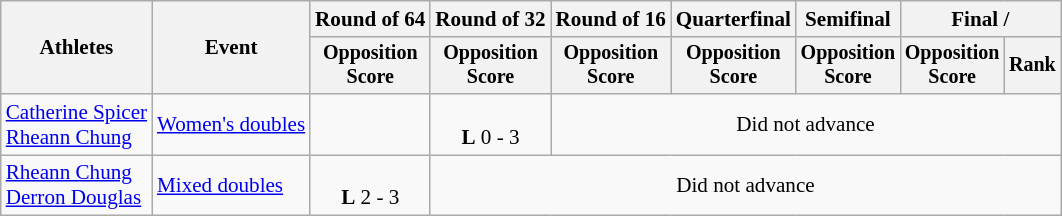<table class=wikitable style=font-size:88%;text-align:center>
<tr>
<th rowspan=2>Athletes</th>
<th rowspan=2>Event</th>
<th>Round of 64</th>
<th>Round of 32</th>
<th>Round of 16</th>
<th>Quarterfinal</th>
<th>Semifinal</th>
<th colspan=2>Final / </th>
</tr>
<tr style=font-size:95%>
<th>Opposition<br>Score</th>
<th>Opposition<br>Score</th>
<th>Opposition<br>Score</th>
<th>Opposition<br>Score</th>
<th>Opposition<br>Score</th>
<th>Opposition<br>Score</th>
<th>Rank</th>
</tr>
<tr>
<td align=left><a href='#'>Catherine Spicer</a><br><a href='#'>Rheann Chung</a></td>
<td align=left><a href='#'>Women's doubles</a></td>
<td></td>
<td><br><strong>L</strong> 0 - 3</td>
<td colspan="5">Did not advance</td>
</tr>
<tr>
<td align=left><a href='#'>Rheann Chung</a><br><a href='#'>Derron Douglas</a></td>
<td align=left><a href='#'>Mixed doubles</a></td>
<td><br><strong>L</strong> 2 - 3</td>
<td colspan="6">Did not advance</td>
</tr>
</table>
